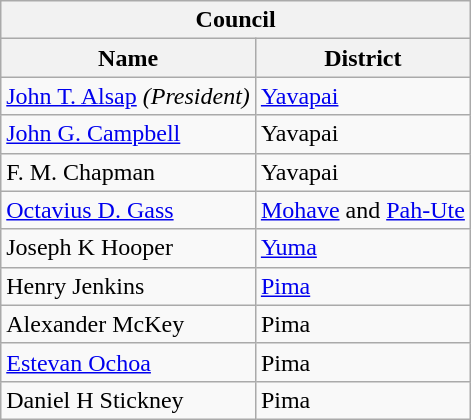<table class="wikitable">
<tr>
<th colspan="2">Council</th>
</tr>
<tr>
<th>Name</th>
<th>District</th>
</tr>
<tr>
<td><a href='#'>John T. Alsap</a> <em>(President)</em></td>
<td><a href='#'>Yavapai</a></td>
</tr>
<tr>
<td><a href='#'>John G. Campbell</a></td>
<td>Yavapai</td>
</tr>
<tr>
<td>F. M. Chapman</td>
<td>Yavapai</td>
</tr>
<tr>
<td><a href='#'>Octavius D. Gass</a></td>
<td><a href='#'>Mohave</a> and <a href='#'>Pah-Ute</a></td>
</tr>
<tr>
<td>Joseph K Hooper</td>
<td><a href='#'>Yuma</a></td>
</tr>
<tr>
<td>Henry Jenkins</td>
<td><a href='#'>Pima</a></td>
</tr>
<tr>
<td>Alexander McKey</td>
<td>Pima</td>
</tr>
<tr>
<td><a href='#'>Estevan Ochoa</a></td>
<td>Pima</td>
</tr>
<tr>
<td>Daniel H Stickney</td>
<td>Pima</td>
</tr>
</table>
